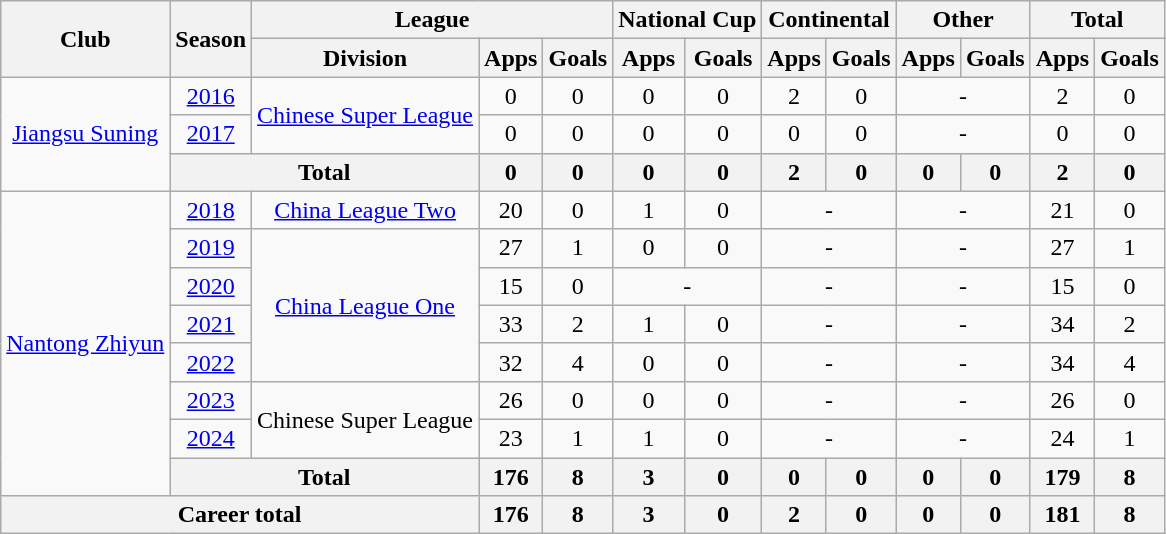<table class="wikitable" style="text-align: center">
<tr>
<th rowspan="2">Club</th>
<th rowspan="2">Season</th>
<th colspan="3">League</th>
<th colspan="2">National Cup</th>
<th colspan="2">Continental</th>
<th colspan="2">Other</th>
<th colspan="2">Total</th>
</tr>
<tr>
<th>Division</th>
<th>Apps</th>
<th>Goals</th>
<th>Apps</th>
<th>Goals</th>
<th>Apps</th>
<th>Goals</th>
<th>Apps</th>
<th>Goals</th>
<th>Apps</th>
<th>Goals</th>
</tr>
<tr>
<td rowspan=3><a href='#'>Jiangsu Suning</a></td>
<td><a href='#'>2016</a></td>
<td rowspan=2><a href='#'>Chinese Super League</a></td>
<td>0</td>
<td>0</td>
<td>0</td>
<td>0</td>
<td>2</td>
<td>0</td>
<td colspan="2">-</td>
<td>2</td>
<td>0</td>
</tr>
<tr>
<td><a href='#'>2017</a></td>
<td>0</td>
<td>0</td>
<td>0</td>
<td>0</td>
<td>0</td>
<td>0</td>
<td colspan="2">-</td>
<td>0</td>
<td>0</td>
</tr>
<tr>
<th colspan="2"><strong>Total</strong></th>
<th>0</th>
<th>0</th>
<th>0</th>
<th>0</th>
<th>2</th>
<th>0</th>
<th>0</th>
<th>0</th>
<th>2</th>
<th>0</th>
</tr>
<tr>
<td rowspan=8><a href='#'>Nantong Zhiyun</a></td>
<td><a href='#'>2018</a></td>
<td><a href='#'>China League Two</a></td>
<td>20</td>
<td>0</td>
<td>1</td>
<td>0</td>
<td colspan="2">-</td>
<td colspan="2">-</td>
<td>21</td>
<td>0</td>
</tr>
<tr>
<td><a href='#'>2019</a></td>
<td rowspan=4><a href='#'>China League One</a></td>
<td>27</td>
<td>1</td>
<td>0</td>
<td>0</td>
<td colspan="2">-</td>
<td colspan="2">-</td>
<td>27</td>
<td>1</td>
</tr>
<tr>
<td><a href='#'>2020</a></td>
<td>15</td>
<td>0</td>
<td colspan="2">-</td>
<td colspan="2">-</td>
<td colspan="2">-</td>
<td>15</td>
<td>0</td>
</tr>
<tr>
<td><a href='#'>2021</a></td>
<td>33</td>
<td>2</td>
<td>1</td>
<td>0</td>
<td colspan="2">-</td>
<td colspan="2">-</td>
<td>34</td>
<td>2</td>
</tr>
<tr>
<td><a href='#'>2022</a></td>
<td>32</td>
<td>4</td>
<td>0</td>
<td>0</td>
<td colspan="2">-</td>
<td colspan="2">-</td>
<td>34</td>
<td>4</td>
</tr>
<tr>
<td><a href='#'>2023</a></td>
<td rowspan=2>Chinese Super League</td>
<td>26</td>
<td>0</td>
<td>0</td>
<td>0</td>
<td colspan="2">-</td>
<td colspan="2">-</td>
<td>26</td>
<td>0</td>
</tr>
<tr>
<td><a href='#'>2024</a></td>
<td>23</td>
<td>1</td>
<td>1</td>
<td>0</td>
<td colspan="2">-</td>
<td colspan="2">-</td>
<td>24</td>
<td>1</td>
</tr>
<tr>
<th colspan="2"><strong>Total</strong></th>
<th>176</th>
<th>8</th>
<th>3</th>
<th>0</th>
<th>0</th>
<th>0</th>
<th>0</th>
<th>0</th>
<th>179</th>
<th>8</th>
</tr>
<tr>
<th colspan=3>Career total</th>
<th>176</th>
<th>8</th>
<th>3</th>
<th>0</th>
<th>2</th>
<th>0</th>
<th>0</th>
<th>0</th>
<th>181</th>
<th>8</th>
</tr>
</table>
